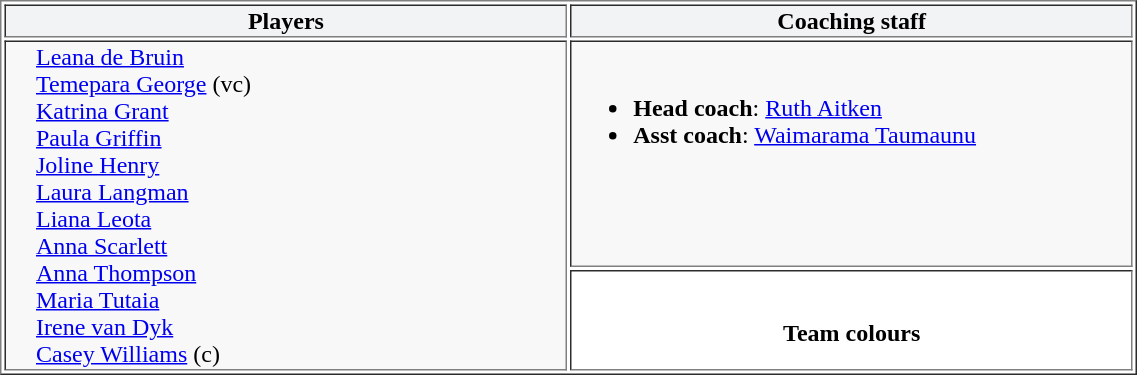<table width=60% border=1>
<tr align=center bgcolor=#F2F3F4>
<td width=30%><strong>Players</strong></td>
<td width=30%><strong>Coaching staff</strong></td>
</tr>
<tr valign=top>
<td rowspan=2 style=padding-left:20px bgcolor=#F8F8F8><a href='#'>Leana de Bruin</a><br><a href='#'>Temepara George</a> (vc)<br><a href='#'>Katrina Grant</a><br><a href='#'>Paula Griffin</a><br><a href='#'>Joline Henry</a><br><a href='#'>Laura Langman</a><br><a href='#'>Liana Leota</a><br><a href='#'>Anna Scarlett</a><br><a href='#'>Anna Thompson</a><br><a href='#'>Maria Tutaia</a><br><a href='#'>Irene van Dyk</a><br><a href='#'>Casey Williams</a> (c)</td>
<td bgcolor=#F8F8F8><br><ul><li><strong>Head coach</strong>: <a href='#'>Ruth Aitken</a></li><li><strong>Asst coach</strong>: <a href='#'>Waimarama Taumaunu</a></li></ul></td>
</tr>
<tr>
<td valign=center><br><table align=center cellspacing=0 cellpadding=0>
<tr>
<td bgcolor=black></td>
</tr>
<tr>
<td bgcolor=black></td>
</tr>
<tr>
<td align=center><strong>Team colours</strong></td>
</tr>
</table>
</td>
</tr>
</table>
